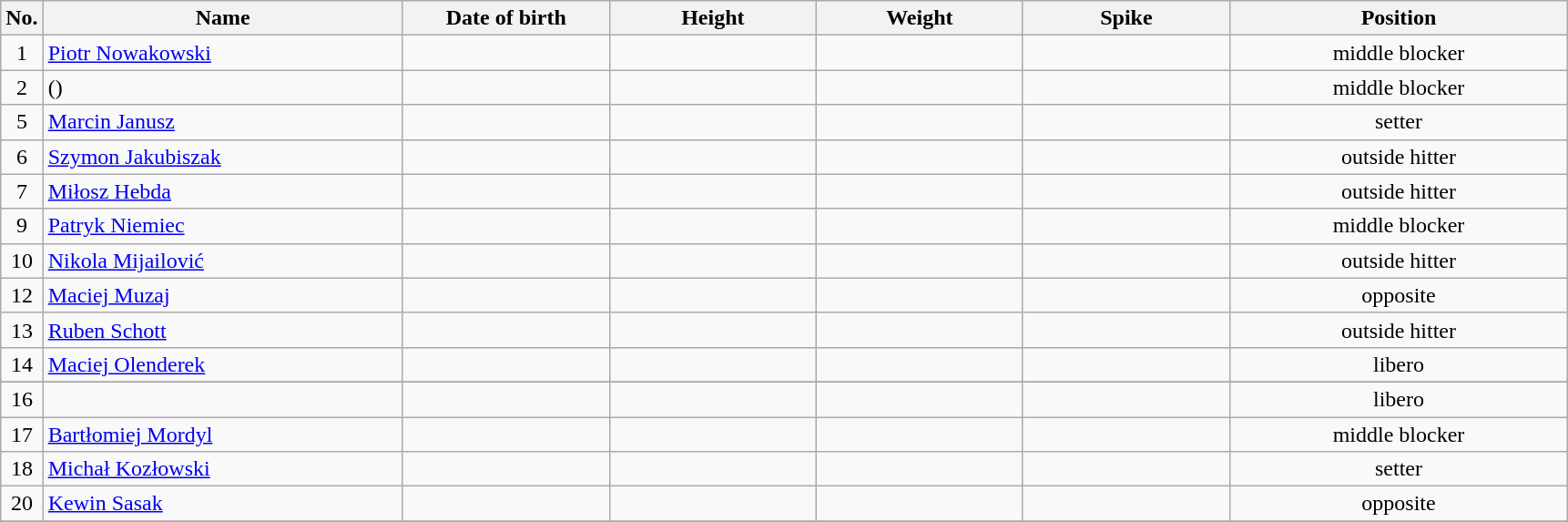<table class="wikitable sortable" style="font-size:100%; text-align:center;">
<tr>
<th>No.</th>
<th style="width:16em">Name</th>
<th style="width:9em">Date of birth</th>
<th style="width:9em">Height</th>
<th style="width:9em">Weight</th>
<th style="width:9em">Spike</th>
<th style="width:15em">Position</th>
</tr>
<tr>
<td>1</td>
<td align=left> <a href='#'>Piotr Nowakowski</a></td>
<td align=right></td>
<td></td>
<td></td>
<td></td>
<td>middle blocker</td>
</tr>
<tr>
<td>2</td>
<td align=left>  ()</td>
<td align=right></td>
<td></td>
<td></td>
<td></td>
<td>middle blocker</td>
</tr>
<tr>
<td>5</td>
<td align=left> <a href='#'>Marcin Janusz</a></td>
<td align=right></td>
<td></td>
<td></td>
<td></td>
<td>setter</td>
</tr>
<tr>
<td>6</td>
<td align=left> <a href='#'>Szymon Jakubiszak</a></td>
<td align=right></td>
<td></td>
<td></td>
<td></td>
<td>outside hitter</td>
</tr>
<tr>
<td>7</td>
<td align=left> <a href='#'>Miłosz Hebda</a></td>
<td align=right></td>
<td></td>
<td></td>
<td></td>
<td>outside hitter</td>
</tr>
<tr>
<td>9</td>
<td align=left> <a href='#'>Patryk Niemiec</a></td>
<td align=right></td>
<td></td>
<td></td>
<td></td>
<td>middle blocker</td>
</tr>
<tr>
<td>10</td>
<td align=left> <a href='#'>Nikola Mijailović</a></td>
<td align=right></td>
<td></td>
<td></td>
<td></td>
<td>outside hitter</td>
</tr>
<tr>
<td>12</td>
<td align=left> <a href='#'>Maciej Muzaj</a></td>
<td align=right></td>
<td></td>
<td></td>
<td></td>
<td>opposite</td>
</tr>
<tr>
<td>13</td>
<td align=left> <a href='#'>Ruben Schott</a></td>
<td align=right></td>
<td></td>
<td></td>
<td></td>
<td>outside hitter</td>
</tr>
<tr>
<td>14</td>
<td align=left> <a href='#'>Maciej Olenderek</a></td>
<td align=right></td>
<td></td>
<td></td>
<td></td>
<td>libero</td>
</tr>
<tr>
</tr>
<tr>
<td>16</td>
<td align=left> </td>
<td align=right></td>
<td></td>
<td></td>
<td></td>
<td>libero</td>
</tr>
<tr>
<td>17</td>
<td align=left> <a href='#'>Bartłomiej Mordyl</a></td>
<td align=right></td>
<td></td>
<td></td>
<td></td>
<td>middle blocker</td>
</tr>
<tr>
<td>18</td>
<td align=left> <a href='#'>Michał Kozłowski</a></td>
<td align=right></td>
<td></td>
<td></td>
<td></td>
<td>setter</td>
</tr>
<tr>
<td>20</td>
<td align=left> <a href='#'>Kewin Sasak</a></td>
<td align=right></td>
<td></td>
<td></td>
<td></td>
<td>opposite</td>
</tr>
<tr>
</tr>
</table>
